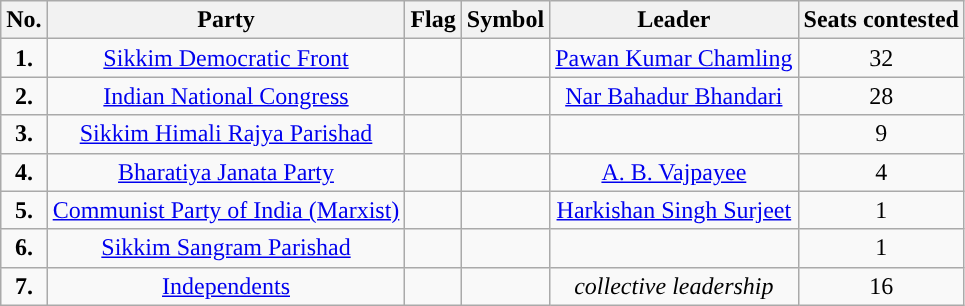<table class="wikitable">
<tr>
<th>No.</th>
<th>Party</th>
<th>Flag</th>
<th>Symbol</th>
<th>Leader</th>
<th>Seats contested</th>
</tr>
<tr>
<td ! style="text-align:center; background:"><strong>1.</strong></td>
<td style="text-align:center"><a href='#'>Sikkim Democratic Front</a></td>
<td></td>
<td></td>
<td style="text-align:center"><a href='#'>Pawan Kumar Chamling</a></td>
<td style="text-align:center">32</td>
</tr>
<tr>
<td ! style="text-align:center; background:"><strong>2.</strong></td>
<td style="text-align:center"><a href='#'>Indian National Congress</a></td>
<td></td>
<td></td>
<td style="text-align:center"><a href='#'>Nar Bahadur Bhandari</a></td>
<td style="text-align:center">28</td>
</tr>
<tr>
<td ! style="text-align:center; background:"><strong>3.</strong></td>
<td style="text-align:center"><a href='#'>Sikkim Himali Rajya Parishad</a></td>
<td></td>
<td></td>
<td style="text-align:center"></td>
<td style="text-align:center">9</td>
</tr>
<tr>
<td ! style="text-align:center; background:"><strong>4.</strong></td>
<td style="text-align:center"><a href='#'>Bharatiya Janata Party</a></td>
<td></td>
<td></td>
<td style="text-align:center"><a href='#'>A. B. Vajpayee</a></td>
<td style="text-align:center">4</td>
</tr>
<tr>
<td ! style="text-align:center; background:"><strong>5.</strong></td>
<td style="text-align:center"><a href='#'>Communist Party of India (Marxist)</a></td>
<td></td>
<td></td>
<td style="text-align:center"><a href='#'>Harkishan Singh Surjeet</a></td>
<td style="text-align:center">1</td>
</tr>
<tr>
<td ! style="text-align:center; background:"><strong>6.</strong></td>
<td style="text-align:center"><a href='#'>Sikkim Sangram Parishad</a></td>
<td></td>
<td></td>
<td style="text-align:center"></td>
<td style="text-align:center">1</td>
</tr>
<tr>
<td ! style="text-align:center; background:"><strong>7.</strong></td>
<td style="text-align:center"><a href='#'>Independents</a></td>
<td></td>
<td></td>
<td style="text-align:center"><em>collective leadership</em></td>
<td style="text-align:center">16</td>
</tr>
</table>
